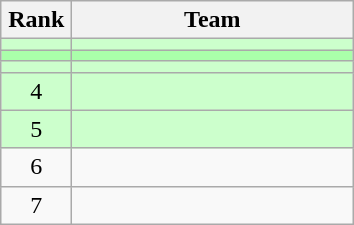<table class="wikitable" style="text-align: center;">
<tr>
<th width=40>Rank</th>
<th width=180>Team</th>
</tr>
<tr bgcolor="#ccffcc">
<td></td>
<td align="left"></td>
</tr>
<tr bgcolor="#aaffaa">
<td></td>
<td align="left"></td>
</tr>
<tr bgcolor="#ccffcc">
<td></td>
<td align="left"></td>
</tr>
<tr bgcolor="#ccffcc">
<td>4</td>
<td align="left"></td>
</tr>
<tr bgcolor="#ccffcc">
<td>5</td>
<td align="left"></td>
</tr>
<tr>
<td>6</td>
<td align="left"></td>
</tr>
<tr>
<td>7</td>
<td align="left"><br></td>
</tr>
</table>
